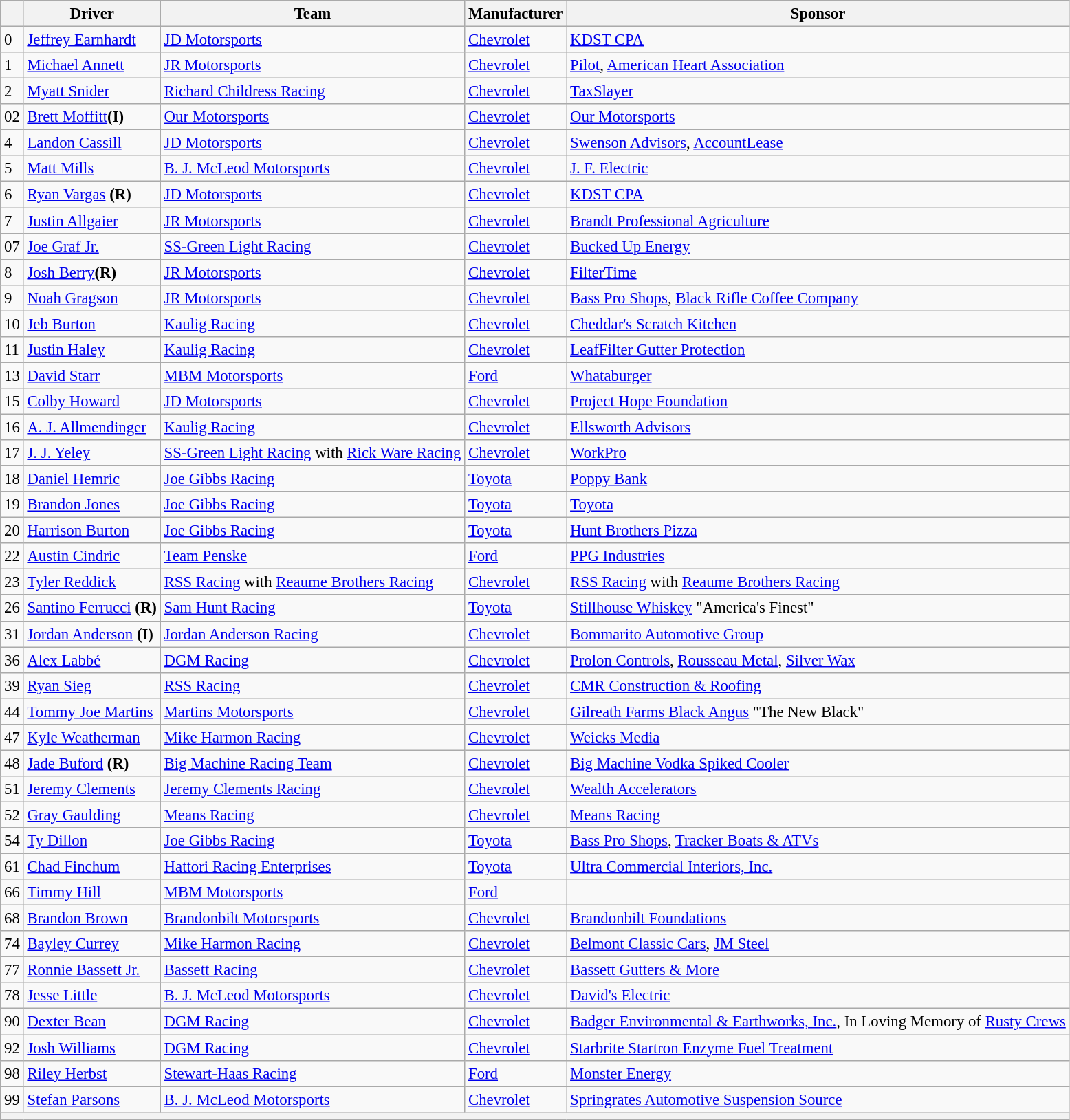<table class="wikitable" style="font-size:95%">
<tr>
<th></th>
<th>Driver</th>
<th>Team</th>
<th>Manufacturer</th>
<th>Sponsor</th>
</tr>
<tr>
<td>0</td>
<td><a href='#'>Jeffrey Earnhardt</a></td>
<td><a href='#'>JD Motorsports</a></td>
<td><a href='#'>Chevrolet</a></td>
<td><a href='#'>KDST CPA</a></td>
</tr>
<tr>
<td>1</td>
<td><a href='#'>Michael Annett</a></td>
<td><a href='#'>JR Motorsports</a></td>
<td><a href='#'>Chevrolet</a></td>
<td><a href='#'>Pilot</a>, <a href='#'>American Heart Association</a></td>
</tr>
<tr>
<td>2</td>
<td><a href='#'>Myatt Snider</a></td>
<td><a href='#'>Richard Childress Racing</a></td>
<td><a href='#'>Chevrolet</a></td>
<td><a href='#'>TaxSlayer</a></td>
</tr>
<tr>
<td>02</td>
<td><a href='#'>Brett Moffitt</a><strong>(I)</strong></td>
<td><a href='#'>Our Motorsports</a></td>
<td><a href='#'>Chevrolet</a></td>
<td><a href='#'>Our Motorsports</a></td>
</tr>
<tr>
<td>4</td>
<td><a href='#'>Landon Cassill</a></td>
<td><a href='#'>JD Motorsports</a></td>
<td><a href='#'>Chevrolet</a></td>
<td><a href='#'>Swenson Advisors</a>, <a href='#'>AccountLease</a></td>
</tr>
<tr>
<td>5</td>
<td><a href='#'>Matt Mills</a></td>
<td><a href='#'>B. J. McLeod Motorsports</a></td>
<td><a href='#'>Chevrolet</a></td>
<td><a href='#'>J. F. Electric</a></td>
</tr>
<tr>
<td>6</td>
<td><a href='#'>Ryan Vargas</a> <strong>(R)</strong></td>
<td><a href='#'>JD Motorsports</a></td>
<td><a href='#'>Chevrolet</a></td>
<td><a href='#'>KDST CPA</a></td>
</tr>
<tr>
<td>7</td>
<td><a href='#'>Justin Allgaier</a></td>
<td><a href='#'>JR Motorsports</a></td>
<td><a href='#'>Chevrolet</a></td>
<td><a href='#'>Brandt Professional Agriculture</a></td>
</tr>
<tr>
<td>07</td>
<td><a href='#'>Joe Graf Jr.</a></td>
<td><a href='#'>SS-Green Light Racing</a></td>
<td><a href='#'>Chevrolet</a></td>
<td><a href='#'>Bucked Up Energy</a></td>
</tr>
<tr>
<td>8</td>
<td><a href='#'>Josh Berry</a><strong>(R)</strong></td>
<td><a href='#'>JR Motorsports</a></td>
<td><a href='#'>Chevrolet</a></td>
<td><a href='#'>FilterTime</a></td>
</tr>
<tr>
<td>9</td>
<td><a href='#'>Noah Gragson</a></td>
<td><a href='#'>JR Motorsports</a></td>
<td><a href='#'>Chevrolet</a></td>
<td><a href='#'>Bass Pro Shops</a>, <a href='#'>Black Rifle Coffee Company</a></td>
</tr>
<tr>
<td>10</td>
<td><a href='#'>Jeb Burton</a></td>
<td><a href='#'>Kaulig Racing</a></td>
<td><a href='#'>Chevrolet</a></td>
<td><a href='#'>Cheddar's Scratch Kitchen</a></td>
</tr>
<tr>
<td>11</td>
<td><a href='#'>Justin Haley</a></td>
<td><a href='#'>Kaulig Racing</a></td>
<td><a href='#'>Chevrolet</a></td>
<td><a href='#'>LeafFilter Gutter Protection</a></td>
</tr>
<tr>
<td>13</td>
<td><a href='#'>David Starr</a></td>
<td><a href='#'>MBM Motorsports</a></td>
<td><a href='#'>Ford</a></td>
<td><a href='#'>Whataburger</a></td>
</tr>
<tr>
<td>15</td>
<td><a href='#'>Colby Howard</a></td>
<td><a href='#'>JD Motorsports</a></td>
<td><a href='#'>Chevrolet</a></td>
<td><a href='#'>Project Hope Foundation</a></td>
</tr>
<tr>
<td>16</td>
<td><a href='#'>A. J. Allmendinger</a></td>
<td><a href='#'>Kaulig Racing</a></td>
<td><a href='#'>Chevrolet</a></td>
<td><a href='#'>Ellsworth Advisors</a></td>
</tr>
<tr>
<td>17</td>
<td><a href='#'>J. J. Yeley</a></td>
<td><a href='#'>SS-Green Light Racing</a> with <a href='#'>Rick Ware Racing</a></td>
<td><a href='#'>Chevrolet</a></td>
<td><a href='#'>WorkPro</a></td>
</tr>
<tr>
<td>18</td>
<td><a href='#'>Daniel Hemric</a></td>
<td><a href='#'>Joe Gibbs Racing</a></td>
<td><a href='#'>Toyota</a></td>
<td><a href='#'>Poppy Bank</a></td>
</tr>
<tr>
<td>19</td>
<td><a href='#'>Brandon Jones</a></td>
<td><a href='#'>Joe Gibbs Racing</a></td>
<td><a href='#'>Toyota</a></td>
<td><a href='#'>Toyota</a></td>
</tr>
<tr>
<td>20</td>
<td><a href='#'>Harrison Burton</a></td>
<td><a href='#'>Joe Gibbs Racing</a></td>
<td><a href='#'>Toyota</a></td>
<td><a href='#'>Hunt Brothers Pizza</a></td>
</tr>
<tr>
<td>22</td>
<td><a href='#'>Austin Cindric</a></td>
<td><a href='#'>Team Penske</a></td>
<td><a href='#'>Ford</a></td>
<td><a href='#'>PPG Industries</a></td>
</tr>
<tr>
<td>23</td>
<td><a href='#'>Tyler Reddick</a></td>
<td><a href='#'>RSS Racing</a> with <a href='#'>Reaume Brothers Racing</a></td>
<td><a href='#'>Chevrolet</a></td>
<td><a href='#'>RSS Racing</a> with <a href='#'>Reaume Brothers Racing</a></td>
</tr>
<tr>
<td>26</td>
<td><a href='#'>Santino Ferrucci</a> <strong>(R)</strong></td>
<td><a href='#'>Sam Hunt Racing</a></td>
<td><a href='#'>Toyota</a></td>
<td><a href='#'>Stillhouse Whiskey</a> "America's Finest"</td>
</tr>
<tr>
<td>31</td>
<td><a href='#'>Jordan Anderson</a> <strong>(I)</strong></td>
<td><a href='#'>Jordan Anderson Racing</a></td>
<td><a href='#'>Chevrolet</a></td>
<td><a href='#'>Bommarito Automotive Group</a></td>
</tr>
<tr>
<td>36</td>
<td><a href='#'>Alex Labbé</a></td>
<td><a href='#'>DGM Racing</a></td>
<td><a href='#'>Chevrolet</a></td>
<td><a href='#'>Prolon Controls</a>, <a href='#'>Rousseau Metal</a>, <a href='#'>Silver Wax</a></td>
</tr>
<tr>
<td>39</td>
<td><a href='#'>Ryan Sieg</a></td>
<td><a href='#'>RSS Racing</a></td>
<td><a href='#'>Chevrolet</a></td>
<td><a href='#'>CMR Construction & Roofing</a></td>
</tr>
<tr>
<td>44</td>
<td><a href='#'>Tommy Joe Martins</a></td>
<td><a href='#'>Martins Motorsports</a></td>
<td><a href='#'>Chevrolet</a></td>
<td><a href='#'>Gilreath Farms Black Angus</a> "The New Black"</td>
</tr>
<tr>
<td>47</td>
<td><a href='#'>Kyle Weatherman</a></td>
<td><a href='#'>Mike Harmon Racing</a></td>
<td><a href='#'>Chevrolet</a></td>
<td><a href='#'>Weicks Media</a></td>
</tr>
<tr>
<td>48</td>
<td><a href='#'>Jade Buford</a> <strong>(R)</strong></td>
<td><a href='#'>Big Machine Racing Team</a></td>
<td><a href='#'>Chevrolet</a></td>
<td><a href='#'>Big Machine Vodka Spiked Cooler</a></td>
</tr>
<tr>
<td>51</td>
<td><a href='#'>Jeremy Clements</a></td>
<td><a href='#'>Jeremy Clements Racing</a></td>
<td><a href='#'>Chevrolet</a></td>
<td><a href='#'>Wealth Accelerators</a></td>
</tr>
<tr>
<td>52</td>
<td><a href='#'>Gray Gaulding</a></td>
<td><a href='#'>Means Racing</a></td>
<td><a href='#'>Chevrolet</a></td>
<td><a href='#'>Means Racing</a></td>
</tr>
<tr>
<td>54</td>
<td><a href='#'>Ty Dillon</a></td>
<td><a href='#'>Joe Gibbs Racing</a></td>
<td><a href='#'>Toyota</a></td>
<td><a href='#'>Bass Pro Shops</a>, <a href='#'>Tracker Boats & ATVs</a></td>
</tr>
<tr>
<td>61</td>
<td><a href='#'>Chad Finchum</a></td>
<td><a href='#'>Hattori Racing Enterprises</a></td>
<td><a href='#'>Toyota</a></td>
<td><a href='#'>Ultra Commercial Interiors, Inc.</a></td>
</tr>
<tr>
<td>66</td>
<td><a href='#'>Timmy Hill</a></td>
<td><a href='#'>MBM Motorsports</a></td>
<td><a href='#'>Ford</a></td>
<td></td>
</tr>
<tr>
<td>68</td>
<td><a href='#'>Brandon Brown</a></td>
<td><a href='#'>Brandonbilt Motorsports</a></td>
<td><a href='#'>Chevrolet</a></td>
<td><a href='#'>Brandonbilt Foundations</a></td>
</tr>
<tr>
<td>74</td>
<td><a href='#'>Bayley Currey</a></td>
<td><a href='#'>Mike Harmon Racing</a></td>
<td><a href='#'>Chevrolet</a></td>
<td><a href='#'>Belmont Classic Cars</a>, <a href='#'>JM Steel</a></td>
</tr>
<tr>
<td>77</td>
<td><a href='#'>Ronnie Bassett Jr.</a></td>
<td><a href='#'>Bassett Racing</a></td>
<td><a href='#'>Chevrolet</a></td>
<td><a href='#'>Bassett Gutters & More</a></td>
</tr>
<tr>
<td>78</td>
<td><a href='#'>Jesse Little</a></td>
<td><a href='#'>B. J. McLeod Motorsports</a></td>
<td><a href='#'>Chevrolet</a></td>
<td><a href='#'>David's Electric</a></td>
</tr>
<tr>
<td>90</td>
<td><a href='#'>Dexter Bean</a></td>
<td><a href='#'>DGM Racing</a></td>
<td><a href='#'>Chevrolet</a></td>
<td><a href='#'>Badger Environmental & Earthworks, Inc.</a>, In Loving Memory of <a href='#'>Rusty Crews</a></td>
</tr>
<tr>
<td>92</td>
<td><a href='#'>Josh Williams</a></td>
<td><a href='#'>DGM Racing</a></td>
<td><a href='#'>Chevrolet</a></td>
<td><a href='#'>Starbrite Startron Enzyme Fuel Treatment</a></td>
</tr>
<tr>
<td>98</td>
<td><a href='#'>Riley Herbst</a></td>
<td><a href='#'>Stewart-Haas Racing</a></td>
<td><a href='#'>Ford</a></td>
<td><a href='#'>Monster Energy</a></td>
</tr>
<tr>
<td>99</td>
<td><a href='#'>Stefan Parsons</a></td>
<td><a href='#'>B. J. McLeod Motorsports</a></td>
<td><a href='#'>Chevrolet</a></td>
<td><a href='#'>Springrates Automotive Suspension Source</a></td>
</tr>
<tr>
<th colspan="7"></th>
</tr>
</table>
